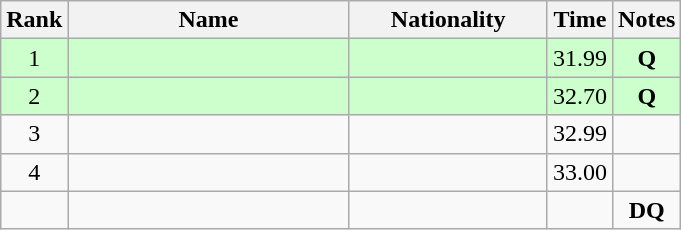<table class="wikitable sortable" style="text-align:center">
<tr>
<th>Rank</th>
<th style="width:180px">Name</th>
<th style="width:125px">Nationality</th>
<th>Time</th>
<th>Notes</th>
</tr>
<tr style="background:#cfc;">
<td>1</td>
<td style="text-align:left;"></td>
<td style="text-align:left;"></td>
<td>31.99</td>
<td><strong>Q</strong></td>
</tr>
<tr style="background:#cfc;">
<td>2</td>
<td style="text-align:left;"></td>
<td style="text-align:left;"></td>
<td>32.70</td>
<td><strong>Q</strong></td>
</tr>
<tr>
<td>3</td>
<td style="text-align:left;"></td>
<td style="text-align:left;"></td>
<td>32.99</td>
<td></td>
</tr>
<tr>
<td>4</td>
<td style="text-align:left;"></td>
<td style="text-align:left;"></td>
<td>33.00</td>
<td></td>
</tr>
<tr>
<td></td>
<td style="text-align:left;"></td>
<td style="text-align:left;"></td>
<td></td>
<td><strong>DQ</strong></td>
</tr>
</table>
